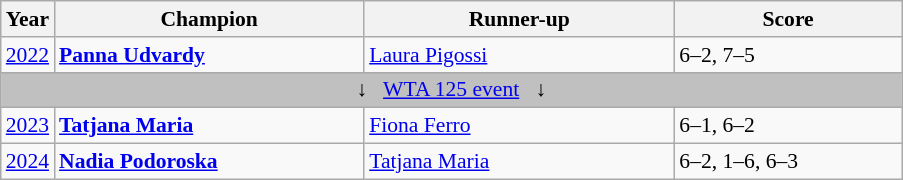<table class="wikitable" style="font-size:90%">
<tr>
<th>Year</th>
<th width="200">Champion</th>
<th width="200">Runner-up</th>
<th width="145">Score</th>
</tr>
<tr>
<td><a href='#'>2022</a></td>
<td> <strong><a href='#'>Panna Udvardy</a></strong></td>
<td> <a href='#'>Laura Pigossi</a></td>
<td>6–2, 7–5</td>
</tr>
<tr style="background:silver;">
<td colspan="4" align="center">↓   <a href='#'>WTA 125 event</a>   ↓</td>
</tr>
<tr>
<td><a href='#'>2023</a></td>
<td> <strong><a href='#'>Tatjana Maria</a></strong></td>
<td> <a href='#'>Fiona Ferro</a></td>
<td>6–1, 6–2</td>
</tr>
<tr>
<td><a href='#'>2024</a></td>
<td> <strong><a href='#'>Nadia Podoroska</a></strong></td>
<td> <a href='#'>Tatjana Maria</a></td>
<td>6–2, 1–6, 6–3</td>
</tr>
</table>
